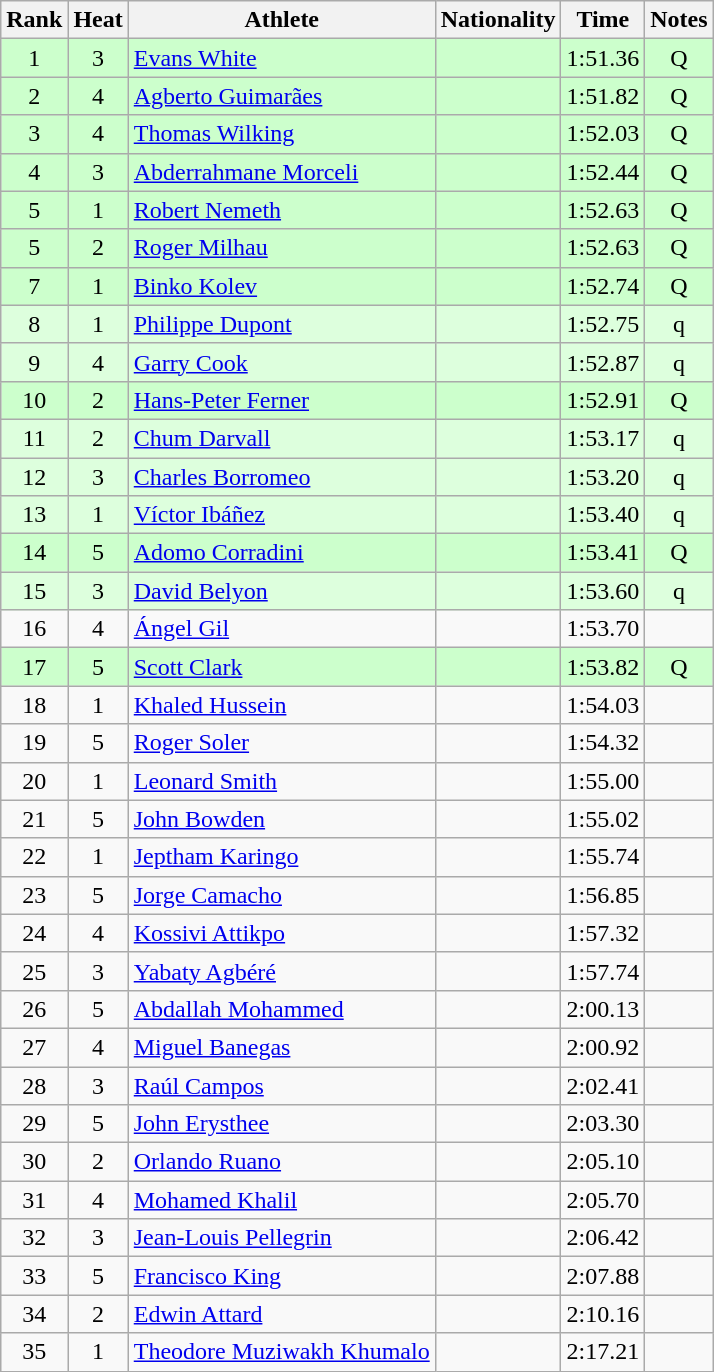<table class="wikitable sortable" style="text-align:center">
<tr>
<th>Rank</th>
<th>Heat</th>
<th>Athlete</th>
<th>Nationality</th>
<th>Time</th>
<th>Notes</th>
</tr>
<tr bgcolor=ccffcc>
<td>1</td>
<td>3</td>
<td align=left><a href='#'>Evans White</a></td>
<td align=left></td>
<td>1:51.36</td>
<td>Q</td>
</tr>
<tr bgcolor=ccffcc>
<td>2</td>
<td>4</td>
<td align=left><a href='#'>Agberto Guimarães</a></td>
<td align=left></td>
<td>1:51.82</td>
<td>Q</td>
</tr>
<tr bgcolor=ccffcc>
<td>3</td>
<td>4</td>
<td align=left><a href='#'>Thomas Wilking</a></td>
<td align=left></td>
<td>1:52.03</td>
<td>Q</td>
</tr>
<tr bgcolor=ccffcc>
<td>4</td>
<td>3</td>
<td align=left><a href='#'>Abderrahmane Morceli</a></td>
<td align=left></td>
<td>1:52.44</td>
<td>Q</td>
</tr>
<tr bgcolor=ccffcc>
<td>5</td>
<td>1</td>
<td align=left><a href='#'>Robert Nemeth</a></td>
<td align=left></td>
<td>1:52.63</td>
<td>Q</td>
</tr>
<tr bgcolor=ccffcc>
<td>5</td>
<td>2</td>
<td align=left><a href='#'>Roger Milhau</a></td>
<td align=left></td>
<td>1:52.63</td>
<td>Q</td>
</tr>
<tr bgcolor=ccffcc>
<td>7</td>
<td>1</td>
<td align=left><a href='#'>Binko Kolev</a></td>
<td align=left></td>
<td>1:52.74</td>
<td>Q</td>
</tr>
<tr bgcolor=ddffdd>
<td>8</td>
<td>1</td>
<td align=left><a href='#'>Philippe Dupont</a></td>
<td align=left></td>
<td>1:52.75</td>
<td>q</td>
</tr>
<tr bgcolor=ddffdd>
<td>9</td>
<td>4</td>
<td align=left><a href='#'>Garry Cook</a></td>
<td align=left></td>
<td>1:52.87</td>
<td>q</td>
</tr>
<tr bgcolor=ccffcc>
<td>10</td>
<td>2</td>
<td align=left><a href='#'>Hans-Peter Ferner</a></td>
<td align=left></td>
<td>1:52.91</td>
<td>Q</td>
</tr>
<tr bgcolor=ddffdd>
<td>11</td>
<td>2</td>
<td align=left><a href='#'>Chum Darvall</a></td>
<td align=left></td>
<td>1:53.17</td>
<td>q</td>
</tr>
<tr bgcolor=ddffdd>
<td>12</td>
<td>3</td>
<td align=left><a href='#'>Charles Borromeo</a></td>
<td align=left></td>
<td>1:53.20</td>
<td>q</td>
</tr>
<tr bgcolor=ddffdd>
<td>13</td>
<td>1</td>
<td align=left><a href='#'>Víctor Ibáñez</a></td>
<td align=left></td>
<td>1:53.40</td>
<td>q</td>
</tr>
<tr bgcolor=ccffcc>
<td>14</td>
<td>5</td>
<td align=left><a href='#'>Adomo Corradini</a></td>
<td align=left></td>
<td>1:53.41</td>
<td>Q</td>
</tr>
<tr bgcolor=ddffdd>
<td>15</td>
<td>3</td>
<td align=left><a href='#'>David Belyon</a></td>
<td align=left></td>
<td>1:53.60</td>
<td>q</td>
</tr>
<tr>
<td>16</td>
<td>4</td>
<td align=left><a href='#'>Ángel Gil</a></td>
<td align=left></td>
<td>1:53.70</td>
<td></td>
</tr>
<tr bgcolor=ccffcc>
<td>17</td>
<td>5</td>
<td align=left><a href='#'>Scott Clark</a></td>
<td align=left></td>
<td>1:53.82</td>
<td>Q</td>
</tr>
<tr>
<td>18</td>
<td>1</td>
<td align=left><a href='#'>Khaled Hussein</a></td>
<td align=left></td>
<td>1:54.03</td>
<td></td>
</tr>
<tr>
<td>19</td>
<td>5</td>
<td align=left><a href='#'>Roger Soler</a></td>
<td align=left></td>
<td>1:54.32</td>
<td></td>
</tr>
<tr>
<td>20</td>
<td>1</td>
<td align=left><a href='#'>Leonard Smith</a></td>
<td align=left></td>
<td>1:55.00</td>
<td></td>
</tr>
<tr>
<td>21</td>
<td>5</td>
<td align=left><a href='#'>John Bowden</a></td>
<td align=left></td>
<td>1:55.02</td>
<td></td>
</tr>
<tr>
<td>22</td>
<td>1</td>
<td align=left><a href='#'>Jeptham Karingo</a></td>
<td align=left></td>
<td>1:55.74</td>
<td></td>
</tr>
<tr>
<td>23</td>
<td>5</td>
<td align=left><a href='#'>Jorge Camacho</a></td>
<td align=left></td>
<td>1:56.85</td>
<td></td>
</tr>
<tr>
<td>24</td>
<td>4</td>
<td align=left><a href='#'>Kossivi Attikpo</a></td>
<td align=left></td>
<td>1:57.32</td>
<td></td>
</tr>
<tr>
<td>25</td>
<td>3</td>
<td align=left><a href='#'>Yabaty Agbéré</a></td>
<td align=left></td>
<td>1:57.74</td>
<td></td>
</tr>
<tr>
<td>26</td>
<td>5</td>
<td align=left><a href='#'>Abdallah Mohammed</a></td>
<td align=left></td>
<td>2:00.13</td>
<td></td>
</tr>
<tr>
<td>27</td>
<td>4</td>
<td align=left><a href='#'>Miguel Banegas</a></td>
<td align=left></td>
<td>2:00.92</td>
<td></td>
</tr>
<tr>
<td>28</td>
<td>3</td>
<td align=left><a href='#'>Raúl Campos</a></td>
<td align=left></td>
<td>2:02.41</td>
<td></td>
</tr>
<tr>
<td>29</td>
<td>5</td>
<td align=left><a href='#'>John Erysthee</a></td>
<td align=left></td>
<td>2:03.30</td>
<td></td>
</tr>
<tr>
<td>30</td>
<td>2</td>
<td align=left><a href='#'>Orlando Ruano</a></td>
<td align=left></td>
<td>2:05.10</td>
<td></td>
</tr>
<tr>
<td>31</td>
<td>4</td>
<td align=left><a href='#'>Mohamed Khalil</a></td>
<td align=left></td>
<td>2:05.70</td>
<td></td>
</tr>
<tr>
<td>32</td>
<td>3</td>
<td align=left><a href='#'>Jean-Louis Pellegrin</a></td>
<td align=left></td>
<td>2:06.42</td>
<td></td>
</tr>
<tr>
<td>33</td>
<td>5</td>
<td align=left><a href='#'>Francisco King</a></td>
<td align=left></td>
<td>2:07.88</td>
<td></td>
</tr>
<tr>
<td>34</td>
<td>2</td>
<td align=left><a href='#'>Edwin Attard</a></td>
<td align=left></td>
<td>2:10.16</td>
<td></td>
</tr>
<tr>
<td>35</td>
<td>1</td>
<td align=left><a href='#'>Theodore Muziwakh Khumalo</a></td>
<td align=left></td>
<td>2:17.21</td>
<td></td>
</tr>
</table>
